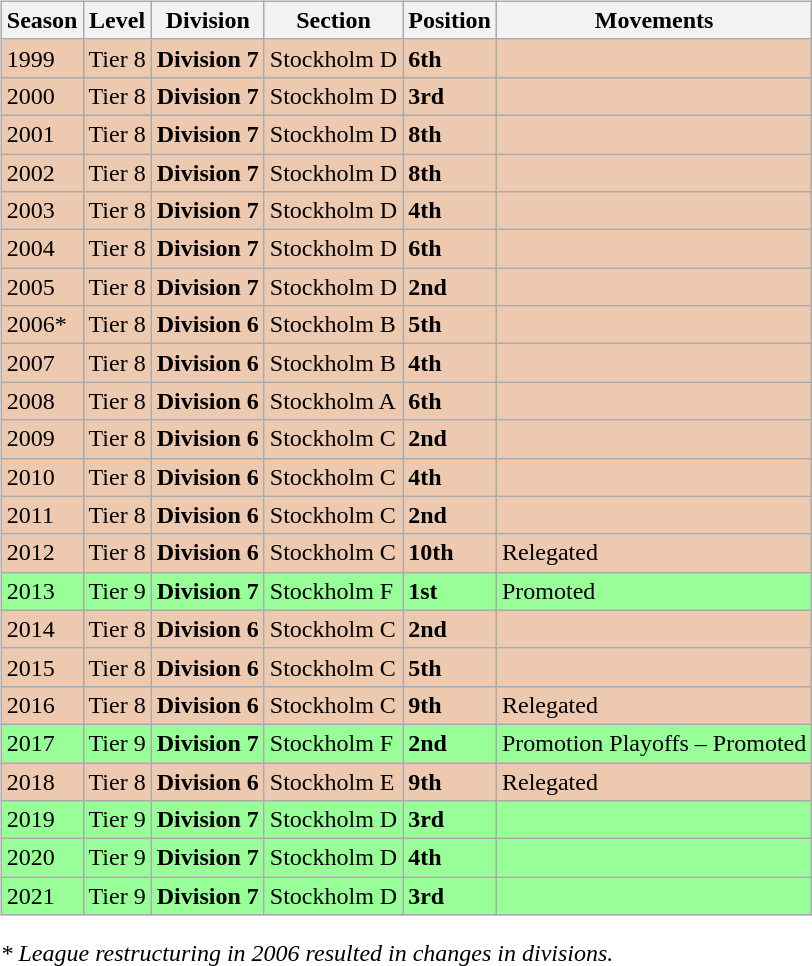<table>
<tr>
<td valign="top" width=0%><br><table class="wikitable">
<tr style="background:#f0f6fa;">
<th><strong>Season</strong></th>
<th><strong>Level</strong></th>
<th><strong>Division</strong></th>
<th><strong>Section</strong></th>
<th><strong>Position</strong></th>
<th><strong>Movements</strong></th>
</tr>
<tr>
<td style="background:#EDC9AF;">1999</td>
<td style="background:#EDC9AF;">Tier 8</td>
<td style="background:#EDC9AF;"><strong>Division 7</strong></td>
<td style="background:#EDC9AF;">Stockholm D</td>
<td style="background:#EDC9AF;"><strong>6th</strong></td>
<td style="background:#EDC9AF;"></td>
</tr>
<tr>
<td style="background:#EDC9AF;">2000</td>
<td style="background:#EDC9AF;">Tier 8</td>
<td style="background:#EDC9AF;"><strong>Division 7</strong></td>
<td style="background:#EDC9AF;">Stockholm D</td>
<td style="background:#EDC9AF;"><strong>3rd</strong></td>
<td style="background:#EDC9AF;"></td>
</tr>
<tr>
<td style="background:#EDC9AF;">2001</td>
<td style="background:#EDC9AF;">Tier 8</td>
<td style="background:#EDC9AF;"><strong>Division 7</strong></td>
<td style="background:#EDC9AF;">Stockholm D</td>
<td style="background:#EDC9AF;"><strong>8th</strong></td>
<td style="background:#EDC9AF;"></td>
</tr>
<tr>
<td style="background:#EDC9AF;">2002</td>
<td style="background:#EDC9AF;">Tier 8</td>
<td style="background:#EDC9AF;"><strong>Division 7</strong></td>
<td style="background:#EDC9AF;">Stockholm D</td>
<td style="background:#EDC9AF;"><strong>8th</strong></td>
<td style="background:#EDC9AF;"></td>
</tr>
<tr>
<td style="background:#EDC9AF;">2003</td>
<td style="background:#EDC9AF;">Tier 8</td>
<td style="background:#EDC9AF;"><strong>Division 7</strong></td>
<td style="background:#EDC9AF;">Stockholm D</td>
<td style="background:#EDC9AF;"><strong>4th</strong></td>
<td style="background:#EDC9AF;"></td>
</tr>
<tr>
<td style="background:#EDC9AF;">2004</td>
<td style="background:#EDC9AF;">Tier 8</td>
<td style="background:#EDC9AF;"><strong>Division 7</strong></td>
<td style="background:#EDC9AF;">Stockholm D</td>
<td style="background:#EDC9AF;"><strong>6th</strong></td>
<td style="background:#EDC9AF;"></td>
</tr>
<tr>
<td style="background:#EDC9AF;">2005</td>
<td style="background:#EDC9AF;">Tier 8</td>
<td style="background:#EDC9AF;"><strong>Division 7</strong></td>
<td style="background:#EDC9AF;">Stockholm D</td>
<td style="background:#EDC9AF;"><strong>2nd</strong></td>
<td style="background:#EDC9AF;"></td>
</tr>
<tr>
<td style="background:#EDC9AF;">2006*</td>
<td style="background:#EDC9AF;">Tier 8</td>
<td style="background:#EDC9AF;"><strong>Division 6</strong></td>
<td style="background:#EDC9AF;">Stockholm B</td>
<td style="background:#EDC9AF;"><strong>5th</strong></td>
<td style="background:#EDC9AF;"></td>
</tr>
<tr>
<td style="background:#EDC9AF;">2007</td>
<td style="background:#EDC9AF;">Tier 8</td>
<td style="background:#EDC9AF;"><strong>Division 6</strong></td>
<td style="background:#EDC9AF;">Stockholm B</td>
<td style="background:#EDC9AF;"><strong>4th</strong></td>
<td style="background:#EDC9AF;"></td>
</tr>
<tr>
<td style="background:#EDC9AF;">2008</td>
<td style="background:#EDC9AF;">Tier 8</td>
<td style="background:#EDC9AF;"><strong>Division 6</strong></td>
<td style="background:#EDC9AF;">Stockholm A</td>
<td style="background:#EDC9AF;"><strong>6th</strong></td>
<td style="background:#EDC9AF;"></td>
</tr>
<tr>
<td style="background:#EDC9AF;">2009</td>
<td style="background:#EDC9AF;">Tier 8</td>
<td style="background:#EDC9AF;"><strong>Division 6</strong></td>
<td style="background:#EDC9AF;">Stockholm C</td>
<td style="background:#EDC9AF;"><strong>2nd</strong></td>
<td style="background:#EDC9AF;"></td>
</tr>
<tr>
<td style="background:#EDC9AF;">2010</td>
<td style="background:#EDC9AF;">Tier 8</td>
<td style="background:#EDC9AF;"><strong>Division 6</strong></td>
<td style="background:#EDC9AF;">Stockholm C</td>
<td style="background:#EDC9AF;"><strong>4th</strong></td>
<td style="background:#EDC9AF;"></td>
</tr>
<tr>
<td style="background:#EDC9AF;">2011</td>
<td style="background:#EDC9AF;">Tier 8</td>
<td style="background:#EDC9AF;"><strong>Division 6</strong></td>
<td style="background:#EDC9AF;">Stockholm C</td>
<td style="background:#EDC9AF;"><strong>2nd</strong></td>
<td style="background:#EDC9AF;"></td>
</tr>
<tr>
<td style="background:#EDC9AF;">2012</td>
<td style="background:#EDC9AF;">Tier 8</td>
<td style="background:#EDC9AF;"><strong>Division 6</strong></td>
<td style="background:#EDC9AF;">Stockholm C</td>
<td style="background:#EDC9AF;"><strong>10th</strong></td>
<td style="background:#EDC9AF;">Relegated</td>
</tr>
<tr>
<td style="background:#98FF98;">2013</td>
<td style="background:#98FF98;">Tier 9</td>
<td style="background:#98FF98;"><strong>Division 7</strong></td>
<td style="background:#98FF98;">Stockholm F</td>
<td style="background:#98FF98;"><strong>1st</strong></td>
<td style="background:#98FF98;">Promoted</td>
</tr>
<tr>
<td style="background:#EDC9AF;">2014</td>
<td style="background:#EDC9AF;">Tier 8</td>
<td style="background:#EDC9AF;"><strong>Division 6</strong></td>
<td style="background:#EDC9AF;">Stockholm C</td>
<td style="background:#EDC9AF;"><strong>2nd</strong></td>
<td style="background:#EDC9AF;"></td>
</tr>
<tr>
<td style="background:#EDC9AF;">2015</td>
<td style="background:#EDC9AF;">Tier 8</td>
<td style="background:#EDC9AF;"><strong>Division 6</strong></td>
<td style="background:#EDC9AF;">Stockholm C</td>
<td style="background:#EDC9AF;"><strong>5th</strong></td>
<td style="background:#EDC9AF;"></td>
</tr>
<tr>
<td style="background:#EDC9AF;">2016</td>
<td style="background:#EDC9AF;">Tier 8</td>
<td style="background:#EDC9AF;"><strong>Division 6</strong></td>
<td style="background:#EDC9AF;">Stockholm C</td>
<td style="background:#EDC9AF;"><strong>9th</strong></td>
<td style="background:#EDC9AF;">Relegated</td>
</tr>
<tr>
<td style="background:#98FF98;">2017</td>
<td style="background:#98FF98;">Tier 9</td>
<td style="background:#98FF98;"><strong>Division 7</strong></td>
<td style="background:#98FF98;">Stockholm F</td>
<td style="background:#98FF98;"><strong>2nd</strong></td>
<td style="background:#98FF98;">Promotion Playoffs – Promoted</td>
</tr>
<tr>
<td style="background:#EDC9AF;">2018</td>
<td style="background:#EDC9AF;">Tier 8</td>
<td style="background:#EDC9AF;"><strong>Division 6</strong></td>
<td style="background:#EDC9AF;">Stockholm E</td>
<td style="background:#EDC9AF;"><strong>9th</strong></td>
<td style="background:#EDC9AF;">Relegated</td>
</tr>
<tr>
<td style="background:#98FF98;">2019</td>
<td style="background:#98FF98;">Tier 9</td>
<td style="background:#98FF98;"><strong>Division 7</strong></td>
<td style="background:#98FF98;">Stockholm D</td>
<td style="background:#98FF98;"><strong>3rd</strong></td>
<td style="background:#98FF98;"></td>
</tr>
<tr>
<td style="background:#98FF98;">2020</td>
<td style="background:#98FF98;">Tier 9</td>
<td style="background:#98FF98;"><strong>Division 7</strong></td>
<td style="background:#98FF98;">Stockholm D</td>
<td style="background:#98FF98;"><strong>4th</strong></td>
<td style="background:#98FF98;"></td>
</tr>
<tr>
<td style="background:#98FF98;">2021</td>
<td style="background:#98FF98;">Tier 9</td>
<td style="background:#98FF98;"><strong>Division 7</strong></td>
<td style="background:#98FF98;">Stockholm D</td>
<td style="background:#98FF98;"><strong>3rd</strong></td>
<td style="background:#98FF98;"></td>
</tr>
</table>
<em>* League restructuring in 2006 resulted in changes in divisions.</em></td>
</tr>
</table>
